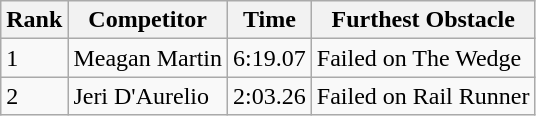<table class="wikitable sortable mw-collapsible">
<tr>
<th>Rank</th>
<th>Competitor</th>
<th>Time</th>
<th>Furthest Obstacle</th>
</tr>
<tr>
<td>1</td>
<td>Meagan Martin</td>
<td>6:19.07</td>
<td>Failed on The Wedge</td>
</tr>
<tr>
<td>2</td>
<td>Jeri D'Aurelio</td>
<td>2:03.26</td>
<td>Failed on Rail Runner</td>
</tr>
</table>
